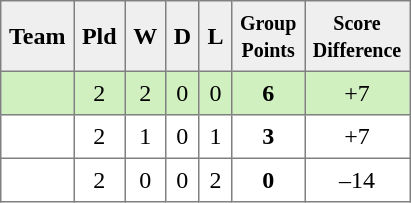<table style=border-collapse:collapse border=1 cellspacing=0 cellpadding=5>
<tr align=center bgcolor=#efefef>
<th>Team</th>
<th>Pld</th>
<th>W</th>
<th>D</th>
<th>L</th>
<th><small>Group<br>Points</small></th>
<th><small>Score<br>Difference</small></th>
</tr>
<tr align=center style="background:#D0F0C0;">
<td style="text-align:left;"> </td>
<td>2</td>
<td>2</td>
<td>0</td>
<td>0</td>
<td><strong>6</strong></td>
<td>+7</td>
</tr>
<tr align=center style="background:#ffffff;">
<td style="text-align:left;"> </td>
<td>2</td>
<td>1</td>
<td>0</td>
<td>1</td>
<td><strong>3</strong></td>
<td>+7</td>
</tr>
<tr align=center style="background:#ffffff;">
<td style="text-align:left;"> </td>
<td>2</td>
<td>0</td>
<td>0</td>
<td>2</td>
<td><strong>0</strong></td>
<td>–14</td>
</tr>
</table>
